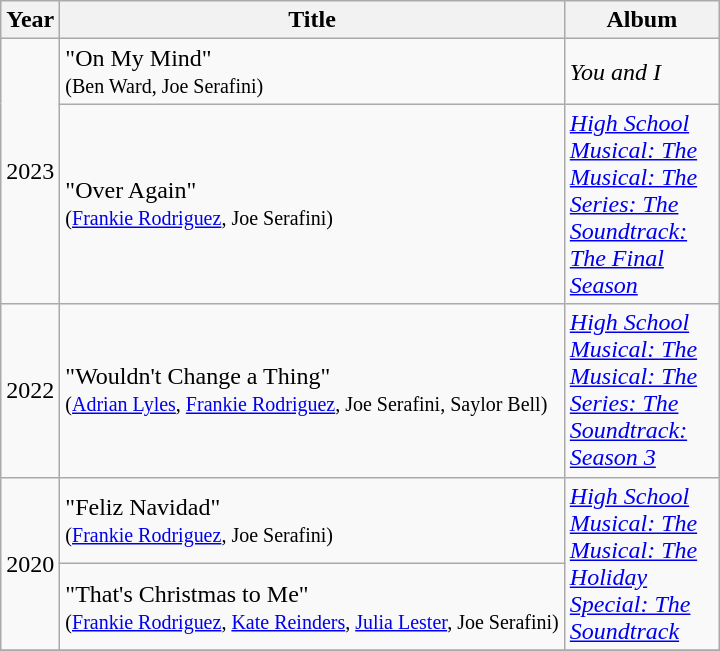<table class="wikitable plainrowheaders sortable" style="text-align:left;">
<tr>
<th scope="col"  style="width:2em;">Year</th>
<th scope="col">Title</th>
<th scope="col"  style="width:6em;">Album</th>
</tr>
<tr>
<td rowspan="2">2023</td>
<td>"On My Mind" <br><small>(Ben Ward, Joe Serafini)</small></td>
<td><em>You and I</em></td>
</tr>
<tr>
<td>"Over Again" <br><small>(<a href='#'>Frankie Rodriguez</a>, Joe Serafini)</small></td>
<td><em><a href='#'>High School Musical: The Musical: The Series: The Soundtrack: The Final Season</a></em></td>
</tr>
<tr>
<td>2022</td>
<td>"Wouldn't Change a Thing" <br><small>(<a href='#'>Adrian Lyles</a>, <a href='#'>Frankie Rodriguez</a>, Joe Serafini, Saylor Bell)</small></td>
<td><em><a href='#'>High School Musical: The Musical: The Series: The Soundtrack: Season 3</a></em></td>
</tr>
<tr>
<td rowspan="2">2020</td>
<td>"Feliz Navidad" <br><small>(<a href='#'>Frankie Rodriguez</a>, Joe Serafini)</small></td>
<td rowspan="2"><em><a href='#'>High School Musical: The Musical: The Holiday Special: The Soundtrack</a></em></td>
</tr>
<tr>
<td>"That's Christmas to Me" <br><small>(<a href='#'>Frankie Rodriguez</a>, <a href='#'>Kate Reinders</a>, <a href='#'>Julia Lester</a>, Joe Serafini)</small></td>
</tr>
<tr>
</tr>
</table>
